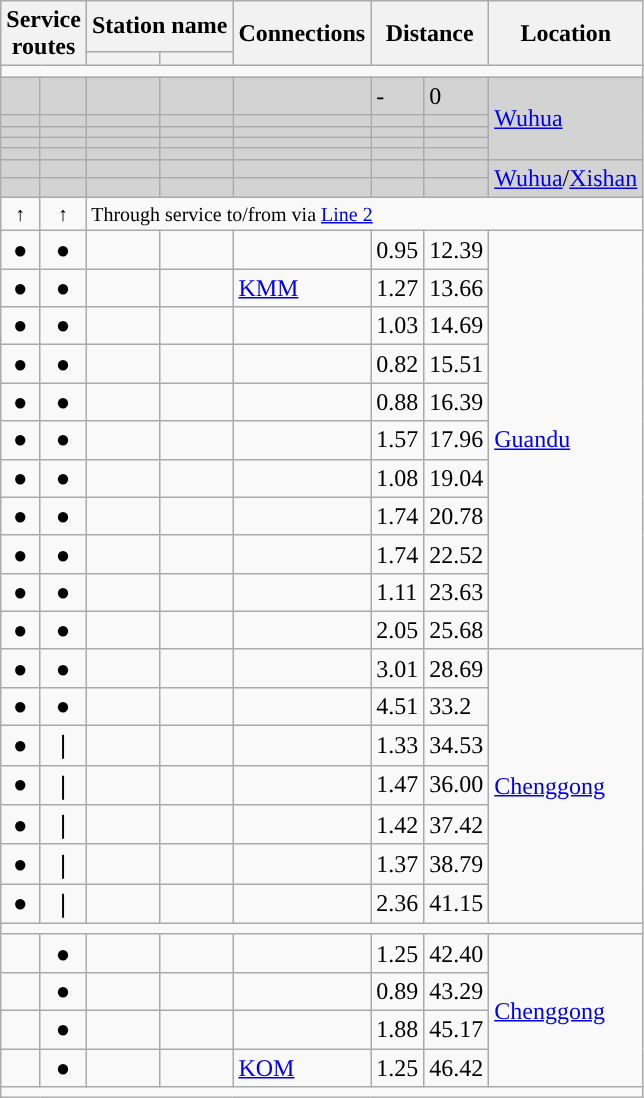<table class="wikitable">
<tr>
<th rowspan="2" colspan="2">Service<br>routes</th>
<th colspan="2">Station name</th>
<th rowspan="2">Connections</th>
<th colspan="2" rowspan="2">Distance<br></th>
<th rowspan="2">Location</th>
</tr>
<tr>
<th></th>
<th></th>
</tr>
<tr style="background:#">
<td colspan = "8"></td>
</tr>
<tr bgcolor="lightgrey">
<td align="center"></td>
<td align="center"></td>
<td><em></em></td>
<td></td>
<td></td>
<td>-</td>
<td>0</td>
<td style = "border-top:solid 0;" rowspan="5"><a href='#'>Wuhua</a></td>
</tr>
<tr bgcolor="lightgrey">
<td align="center"></td>
<td align="center"></td>
<td><em></em></td>
<td></td>
<td></td>
<td></td>
<td></td>
</tr>
<tr bgcolor="lightgrey">
<td align="center"></td>
<td align="center"></td>
<td><em></em></td>
<td></td>
<td></td>
<td></td>
<td></td>
</tr>
<tr bgcolor="lightgrey">
<td align="center"></td>
<td align="center"></td>
<td><em></em></td>
<td></td>
<td></td>
<td></td>
<td></td>
</tr>
<tr bgcolor="lightgrey">
<td align="center"></td>
<td align="center"></td>
<td><em></em></td>
<td></td>
<td></td>
<td></td>
<td></td>
</tr>
<tr bgcolor="lightgrey">
<td align="center"></td>
<td align="center"></td>
<td><em></em></td>
<td></td>
<td></td>
<td></td>
<td></td>
<td style = "border-top:solid 0;" rowspan="2"><a href='#'>Wuhua</a>/<a href='#'>Xishan</a></td>
</tr>
<tr bgcolor="lightgrey">
<td align="center"></td>
<td align="center"></td>
<td><em></em></td>
<td></td>
<td></td>
<td></td>
<td></td>
</tr>
<tr style="font-size:smaller">
<td align="center" style="background:#">↑</td>
<td align="center" style="background:#">↑</td>
<td colspan=7>Through service to/from  via <a href='#'>Line 2</a></td>
</tr>
<tr>
<td align="center" style = "border-top:solid 0; border-bottom:solid 0;">●</td>
<td align="center" style = "border-top:solid 0; border-bottom:solid 0;">●</td>
<td></td>
<td></td>
<td></td>
<td>0.95</td>
<td>12.39</td>
<td style = "border-top:solid 0;" rowspan="11"><a href='#'>Guandu</a></td>
</tr>
<tr>
<td align="center">●</td>
<td align="center">●</td>
<td></td>
<td></td>
<td>  <a href='#'>KMM</a></td>
<td>1.27</td>
<td>13.66</td>
</tr>
<tr>
<td align="center">●</td>
<td align="center">●</td>
<td></td>
<td></td>
<td></td>
<td>1.03</td>
<td>14.69</td>
</tr>
<tr>
<td align="center">●</td>
<td align="center">●</td>
<td></td>
<td></td>
<td></td>
<td>0.82</td>
<td>15.51</td>
</tr>
<tr>
<td align="center">●</td>
<td align="center">●</td>
<td></td>
<td></td>
<td></td>
<td>0.88</td>
<td>16.39</td>
</tr>
<tr>
<td align="center">●</td>
<td align="center">●</td>
<td></td>
<td></td>
<td></td>
<td>1.57</td>
<td>17.96</td>
</tr>
<tr>
<td align="center">●</td>
<td align="center">●</td>
<td></td>
<td></td>
<td></td>
<td>1.08</td>
<td>19.04</td>
</tr>
<tr>
<td align="center">●</td>
<td align="center">●</td>
<td></td>
<td></td>
<td></td>
<td>1.74</td>
<td>20.78</td>
</tr>
<tr>
<td align="center">●</td>
<td align="center">●</td>
<td></td>
<td></td>
<td></td>
<td>1.74</td>
<td>22.52</td>
</tr>
<tr>
<td align="center">●</td>
<td align="center">●</td>
<td></td>
<td></td>
<td></td>
<td>1.11</td>
<td>23.63</td>
</tr>
<tr>
<td align="center">●</td>
<td align="center">●</td>
<td></td>
<td></td>
<td></td>
<td>2.05</td>
<td>25.68</td>
</tr>
<tr>
<td align="center">●</td>
<td align="center">●</td>
<td></td>
<td></td>
<td></td>
<td>3.01</td>
<td>28.69</td>
<td rowspan="7"><a href='#'>Chenggong</a></td>
</tr>
<tr>
<td align="center">●</td>
<td align="center">●</td>
<td></td>
<td></td>
<td></td>
<td>4.51</td>
<td>33.2</td>
</tr>
<tr>
<td align="center">●</td>
<td align="center">❘</td>
<td></td>
<td></td>
<td></td>
<td>1.33</td>
<td>34.53</td>
</tr>
<tr>
<td align="center">●</td>
<td align="center">❘</td>
<td></td>
<td></td>
<td></td>
<td>1.47</td>
<td>36.00</td>
</tr>
<tr>
<td align="center">●</td>
<td align="center">❘</td>
<td></td>
<td></td>
<td></td>
<td>1.42</td>
<td>37.42</td>
</tr>
<tr>
<td align="center">●</td>
<td align="center">❘</td>
<td></td>
<td></td>
<td></td>
<td>1.37</td>
<td>38.79</td>
</tr>
<tr>
<td align="center">●</td>
<td align="center">❘</td>
<td></td>
<td></td>
<td></td>
<td>2.36</td>
<td>41.15</td>
</tr>
<tr style="background:#">
<td colspan = "8"></td>
</tr>
<tr>
<td align="center"></td>
<td align="center">●</td>
<td></td>
<td></td>
<td></td>
<td>1.25</td>
<td>42.40</td>
<td rowspan="4"><a href='#'>Chenggong</a></td>
</tr>
<tr>
<td align="center"></td>
<td align="center">●</td>
<td></td>
<td></td>
<td></td>
<td>0.89</td>
<td>43.29</td>
</tr>
<tr>
<td align="center"></td>
<td align="center">●</td>
<td></td>
<td></td>
<td></td>
<td>1.88</td>
<td>45.17</td>
</tr>
<tr>
<td align="center"></td>
<td align="center">●</td>
<td></td>
<td></td>
<td>  <a href='#'>KOM</a></td>
<td>1.25</td>
<td>46.42</td>
</tr>
<tr style="background:#">
<td colspan = "8"></td>
</tr>
</table>
